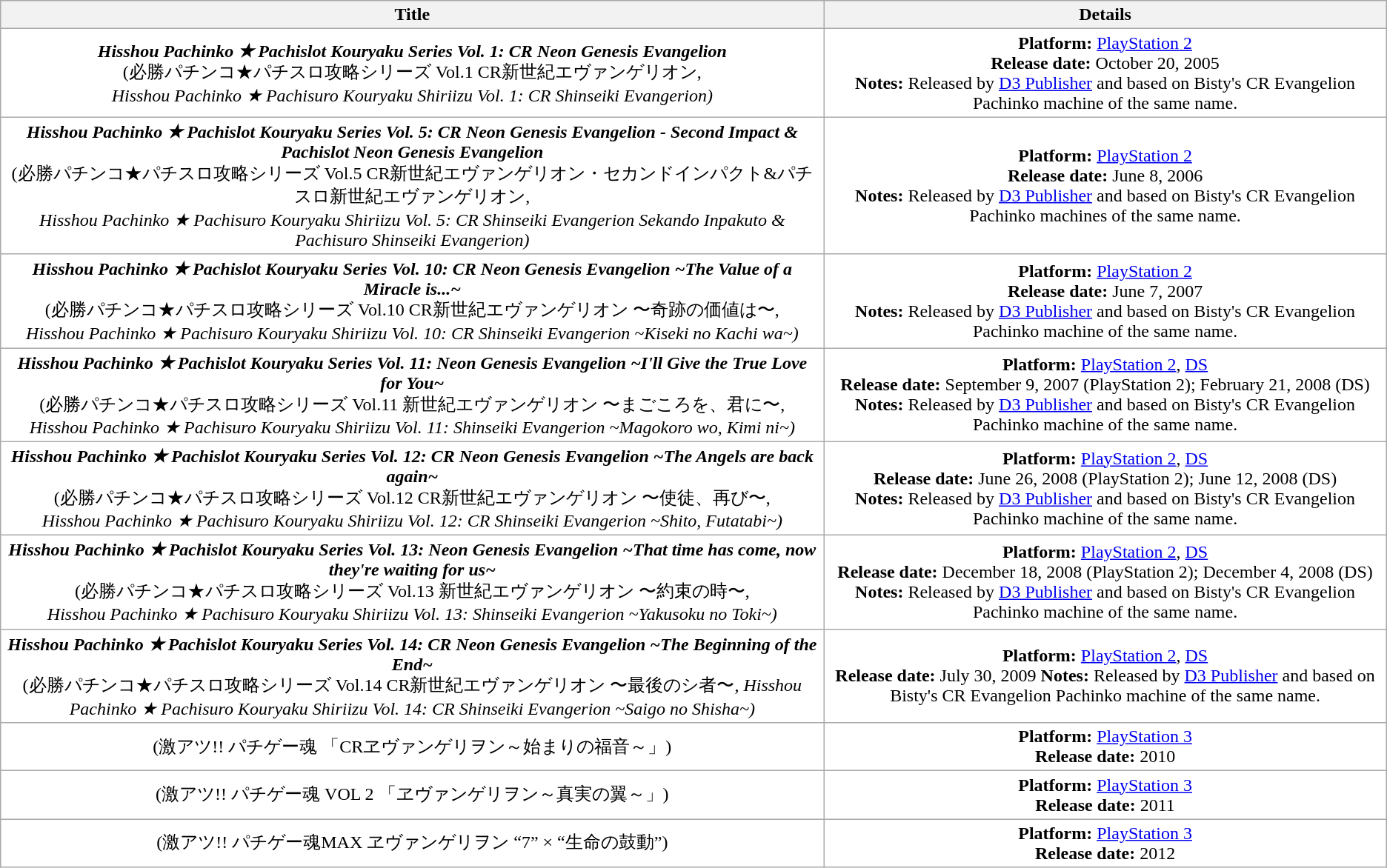<table class="wikitable">
<tr>
<th>Title</th>
<th>Details</th>
</tr>
<tr style="background:#ffffff; text-align:center;">
<td><strong><em>Hisshou Pachinko ★ Pachislot Kouryaku Series Vol. 1: CR Neon Genesis Evangelion</em></strong><br>(必勝パチンコ★パチスロ攻略シリーズ Vol.1 CR新世紀エヴァンゲリオン,<br><em>Hisshou Pachinko ★ Pachisuro Kouryaku</em> <em>Shiriizu Vol. 1: CR Shinseiki Evangerion)</em></td>
<td><strong>Platform:</strong> <a href='#'>PlayStation 2</a><br><strong>Release date:</strong> October 20, 2005<br><strong>Notes:</strong> Released by <a href='#'>D3 Publisher</a> and based on Bisty's CR Evangelion Pachinko machine of the same name.</td>
</tr>
<tr style="background:#ffffff; text-align:center;">
<td><strong><em>Hisshou Pachinko ★ Pachislot Kouryaku Series Vol. 5: CR Neon Genesis Evangelion - Second Impact & Pachislot Neon Genesis Evangelion</em></strong><br>(必勝パチンコ★パチスロ攻略シリーズ Vol.5 CR新世紀エヴァンゲリオン・セカンドインパクト&パチスロ新世紀エヴァンゲリオン,<br><em>Hisshou Pachinko ★ Pachisuro Kouryaku</em> <em>Shiriizu Vol. 5: CR Shinseiki Evangerion Sekando Inpakuto & Pachisuro Shinseiki Evangerion)</em></td>
<td><strong>Platform:</strong> <a href='#'>PlayStation 2</a><br><strong>Release date:</strong> June 8, 2006<br><strong>Notes:</strong> Released by <a href='#'>D3 Publisher</a> and based on Bisty's CR Evangelion Pachinko machines of the same name.</td>
</tr>
<tr style="background:#ffffff; text-align:center;">
<td><strong><em>Hisshou Pachinko ★ Pachislot Kouryaku Series Vol. 10: CR Neon Genesis Evangelion ~The Value of a Miracle is...~</em></strong><br>(必勝パチンコ★パチスロ攻略シリーズ Vol.10 CR新世紀エヴァンゲリオン 〜奇跡の価値は〜,<br><em>Hisshou Pachinko ★ Pachisuro Kouryaku</em> <em>Shiriizu Vol. 10: CR Shinseiki Evangerion ~Kiseki no Kachi wa~)</em></td>
<td><strong>Platform:</strong> <a href='#'>PlayStation 2</a><br><strong>Release date:</strong> June 7, 2007<br><strong>Notes:</strong> Released by <a href='#'>D3 Publisher</a> and based on Bisty's CR Evangelion Pachinko machine of the same name.</td>
</tr>
<tr style="background:#ffffff; text-align:center;">
<td><strong><em>Hisshou Pachinko ★ Pachislot Kouryaku Series Vol. 11: Neon Genesis Evangelion ~I'll Give the True Love for You~</em></strong><br>(必勝パチンコ★パチスロ攻略シリーズ Vol.11 新世紀エヴァンゲリオン 〜まごころを、君に〜,<br><em>Hisshou Pachinko ★ Pachisuro Kouryaku</em> <em>Shiriizu Vol. 11: Shinseiki Evangerion ~Magokoro wo, Kimi ni~)</em></td>
<td><strong>Platform:</strong> <a href='#'>PlayStation 2</a>, <a href='#'>DS</a><br><strong>Release date:</strong> September 9, 2007 (PlayStation 2); February 21, 2008 (DS)<br><strong>Notes:</strong> Released by <a href='#'>D3 Publisher</a> and based on Bisty's CR Evangelion Pachinko machine of the same name.</td>
</tr>
<tr style="background:#ffffff; text-align:center;">
<td><strong><em>Hisshou Pachinko ★ Pachislot Kouryaku Series Vol. 12: CR Neon Genesis Evangelion ~The Angels are back again~</em></strong><br>(必勝パチンコ★パチスロ攻略シリーズ Vol.12 CR新世紀エヴァンゲリオン 〜使徒、再び〜,<br><em>Hisshou Pachinko ★ Pachisuro Kouryaku</em> <em>Shiriizu Vol. 12: CR Shinseiki Evangerion ~Shito, Futatabi~)</em></td>
<td><strong>Platform:</strong> <a href='#'>PlayStation 2</a>, <a href='#'>DS</a><br><strong>Release date:</strong> June 26, 2008 (PlayStation 2); June 12, 2008 (DS)<br><strong>Notes:</strong> Released by <a href='#'>D3 Publisher</a> and based on Bisty's CR Evangelion Pachinko machine of the same name.</td>
</tr>
<tr style="background:#ffffff; text-align:center;">
<td><strong><em>Hisshou Pachinko ★ Pachislot Kouryaku Series Vol. 13: Neon Genesis Evangelion ~That time has come, now they're waiting for us~</em></strong><br>(必勝パチンコ★パチスロ攻略シリーズ Vol.13 新世紀エヴァンゲリオン 〜約束の時〜,<br><em>Hisshou Pachinko ★ Pachisuro Kouryaku</em> <em>Shiriizu Vol. 13: Shinseiki Evangerion ~Yakusoku no Toki~)</em></td>
<td><strong>Platform:</strong> <a href='#'>PlayStation 2</a>, <a href='#'>DS</a><br><strong>Release date:</strong> December 18, 2008 (PlayStation 2); December 4, 2008 (DS)<br><strong>Notes:</strong> Released by <a href='#'>D3 Publisher</a> and based on Bisty's CR Evangelion Pachinko machine of the same name.</td>
</tr>
<tr style="background:#ffffff; text-align:center;">
<td><strong><em>Hisshou Pachinko ★ Pachislot Kouryaku Series Vol. 14: CR Neon Genesis Evangelion ~The Beginning of the End~</em></strong><br>(必勝パチンコ★パチスロ攻略シリーズ Vol.14 CR新世紀エヴァンゲリオン 〜最後のシ者〜,
<em>Hisshou Pachinko ★ Pachisuro Kouryaku</em> <em>Shiriizu Vol. 14: CR Shinseiki Evangerion ~Saigo no Shisha~)</em></td>
<td><strong>Platform:</strong> <a href='#'>PlayStation 2</a>, <a href='#'>DS</a><br><strong>Release date:</strong> July 30, 2009
<strong>Notes:</strong> Released by <a href='#'>D3 Publisher</a> and based on Bisty's CR Evangelion Pachinko machine of the same name.</td>
</tr>
<tr style="background:#ffffff; text-align:center;">
<td>(激アツ!! パチゲー魂 「CRヱヴァンゲリヲン～始まりの福音～」)</td>
<td><strong>Platform:</strong> <a href='#'>PlayStation 3</a><br><strong>Release date:</strong> 2010</td>
</tr>
<tr style="background:#ffffff; text-align:center;">
<td>(激アツ!! パチゲー魂 VOL 2 「ヱヴァンゲリヲン～真実の翼～」)</td>
<td><strong>Platform:</strong> <a href='#'>PlayStation 3</a><br><strong>Release date:</strong> 2011</td>
</tr>
<tr style="background:#ffffff; text-align:center;">
<td>(激アツ!! パチゲー魂MAX ヱヴァンゲリヲン “7” × “生命の鼓動”)</td>
<td><strong>Platform:</strong> <a href='#'>PlayStation 3</a><br><strong>Release date:</strong> 2012</td>
</tr>
</table>
